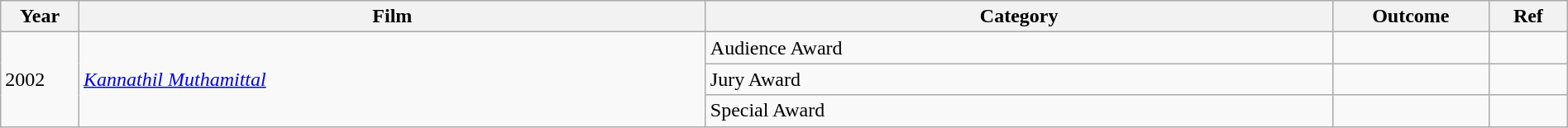<table class="wikitable" style="width:100%;">
<tr>
<th width=5%>Year</th>
<th style="width:40%;">Film</th>
<th style="width:40%;">Category</th>
<th style="width:10%;">Outcome</th>
<th style="width:5%;">Ref</th>
</tr>
<tr>
<td rowspan ="3">2002</td>
<td rowspan ="3"><em><a href='#'>Kannathil Muthamittal</a></em></td>
<td>Audience Award</td>
<td></td>
<td></td>
</tr>
<tr>
<td>Jury Award</td>
<td></td>
<td></td>
</tr>
<tr>
<td>Special Award</td>
<td></td>
<td></td>
</tr>
</table>
